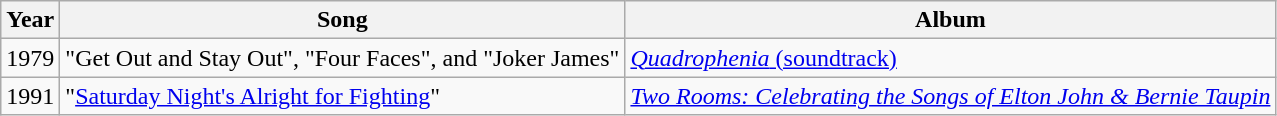<table class="wikitable">
<tr>
<th>Year</th>
<th>Song</th>
<th>Album</th>
</tr>
<tr>
<td>1979</td>
<td>"Get Out and Stay Out", "Four Faces", and "Joker James"</td>
<td><a href='#'><em>Quadrophenia</em> (soundtrack)</a></td>
</tr>
<tr>
<td>1991</td>
<td>"<a href='#'>Saturday Night's Alright for Fighting</a>"</td>
<td><em><a href='#'>Two Rooms: Celebrating the Songs of Elton John & Bernie Taupin</a></em></td>
</tr>
</table>
